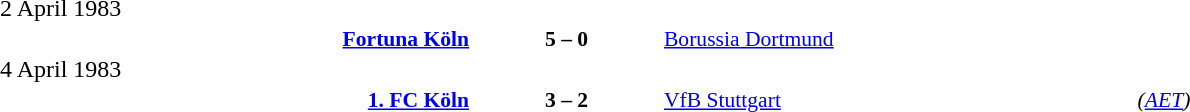<table width=100% cellspacing=1>
<tr>
<th width=25%></th>
<th width=10%></th>
<th width=25%></th>
<th></th>
</tr>
<tr>
<td>2 April 1983</td>
</tr>
<tr style=font-size:90%>
<td align=right><strong><a href='#'>Fortuna Köln</a></strong></td>
<td align=center><strong>5 – 0</strong></td>
<td><a href='#'>Borussia Dortmund</a></td>
</tr>
<tr>
<td>4 April 1983</td>
</tr>
<tr style=font-size:90%>
<td align=right><strong><a href='#'>1. FC Köln</a></strong></td>
<td align=center><strong>3 – 2</strong></td>
<td><a href='#'>VfB Stuttgart</a></td>
<td><em>(<a href='#'>AET</a>)</em></td>
</tr>
</table>
